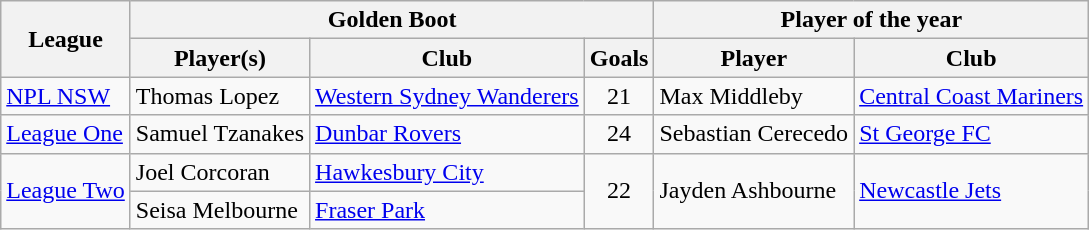<table class="wikitable" style="text-align:left;">
<tr>
<th rowspan="2">League</th>
<th colspan="3">Golden Boot</th>
<th colspan="2">Player of the year</th>
</tr>
<tr>
<th>Player(s)</th>
<th>Club</th>
<th>Goals</th>
<th>Player</th>
<th>Club</th>
</tr>
<tr>
<td><a href='#'>NPL NSW</a></td>
<td>Thomas Lopez</td>
<td><a href='#'>Western Sydney Wanderers</a></td>
<td align=middle>21</td>
<td>Max Middleby</td>
<td><a href='#'>Central Coast Mariners</a></td>
</tr>
<tr>
<td><a href='#'>League One</a></td>
<td>Samuel Tzanakes</td>
<td><a href='#'>Dunbar Rovers</a></td>
<td align=middle>24</td>
<td>Sebastian Cerecedo</td>
<td><a href='#'>St George FC</a></td>
</tr>
<tr>
<td rowspan="2"><a href='#'>League Two</a></td>
<td>Joel Corcoran</td>
<td><a href='#'>Hawkesbury City</a></td>
<td rowspan="2" align=middle>22</td>
<td rowspan="2">Jayden Ashbourne</td>
<td rowspan="2"><a href='#'>Newcastle Jets</a></td>
</tr>
<tr>
<td>Seisa Melbourne</td>
<td><a href='#'>Fraser Park</a></td>
</tr>
</table>
